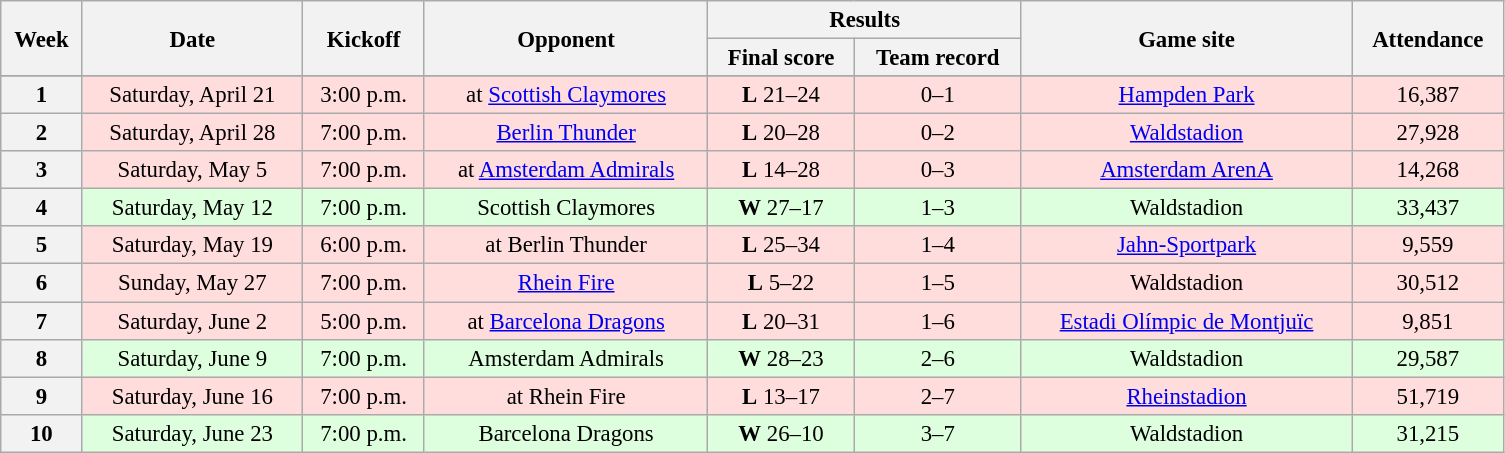<table class="wikitable" style="font-size:95%; text-align:center; width:66em">
<tr>
<th rowspan="2">Week</th>
<th rowspan="2">Date</th>
<th rowspan="2">Kickoff </th>
<th rowspan="2">Opponent</th>
<th colspan="2">Results</th>
<th rowspan="2">Game site</th>
<th rowspan="2">Attendance</th>
</tr>
<tr>
<th>Final score</th>
<th>Team record</th>
</tr>
<tr>
</tr>
<tr bgcolor="#FFDDDD">
<th>1</th>
<td>Saturday, April 21</td>
<td>3:00 p.m.</td>
<td>at <a href='#'>Scottish Claymores</a></td>
<td><strong>L</strong> 21–24</td>
<td>0–1</td>
<td><a href='#'>Hampden Park</a></td>
<td>16,387</td>
</tr>
<tr bgcolor="#FFDDDD">
<th>2</th>
<td>Saturday, April 28</td>
<td>7:00 p.m.</td>
<td><a href='#'>Berlin Thunder</a></td>
<td><strong>L</strong> 20–28</td>
<td>0–2</td>
<td><a href='#'>Waldstadion</a></td>
<td>27,928</td>
</tr>
<tr bgcolor="#FFDDDD">
<th>3</th>
<td>Saturday, May 5</td>
<td>7:00 p.m.</td>
<td>at <a href='#'>Amsterdam Admirals</a></td>
<td><strong>L</strong> 14–28</td>
<td>0–3</td>
<td><a href='#'>Amsterdam ArenA</a></td>
<td>14,268</td>
</tr>
<tr bgcolor="#DDFFDD">
<th>4</th>
<td>Saturday, May 12</td>
<td>7:00 p.m.</td>
<td>Scottish Claymores</td>
<td><strong>W</strong> 27–17</td>
<td>1–3</td>
<td>Waldstadion</td>
<td>33,437</td>
</tr>
<tr bgcolor="#FFDDDD">
<th>5</th>
<td>Saturday, May 19</td>
<td>6:00 p.m.</td>
<td>at Berlin Thunder</td>
<td><strong>L</strong> 25–34</td>
<td>1–4</td>
<td><a href='#'>Jahn-Sportpark</a></td>
<td>9,559</td>
</tr>
<tr bgcolor="#FFDDDD">
<th>6</th>
<td>Sunday, May 27</td>
<td>7:00 p.m.</td>
<td><a href='#'>Rhein Fire</a></td>
<td><strong>L</strong> 5–22</td>
<td>1–5</td>
<td>Waldstadion</td>
<td>30,512</td>
</tr>
<tr bgcolor="#FFDDDD">
<th>7</th>
<td>Saturday, June 2</td>
<td>5:00 p.m.</td>
<td>at <a href='#'>Barcelona Dragons</a></td>
<td><strong>L</strong> 20–31</td>
<td>1–6</td>
<td><a href='#'>Estadi Olímpic de Montjuïc</a></td>
<td>9,851</td>
</tr>
<tr bgcolor="#DDFFDD">
<th>8</th>
<td>Saturday, June 9</td>
<td>7:00 p.m.</td>
<td>Amsterdam Admirals</td>
<td><strong>W</strong> 28–23</td>
<td>2–6</td>
<td>Waldstadion</td>
<td>29,587</td>
</tr>
<tr bgcolor="#FFDDDD">
<th>9</th>
<td>Saturday, June 16</td>
<td>7:00 p.m.</td>
<td>at Rhein Fire</td>
<td><strong>L</strong> 13–17</td>
<td>2–7</td>
<td><a href='#'>Rheinstadion</a></td>
<td>51,719</td>
</tr>
<tr bgcolor="#DDFFDD">
<th>10</th>
<td>Saturday, June 23</td>
<td>7:00 p.m.</td>
<td>Barcelona Dragons</td>
<td><strong>W</strong> 26–10</td>
<td>3–7</td>
<td>Waldstadion</td>
<td>31,215</td>
</tr>
</table>
